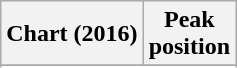<table class="wikitable sortable plainrowheaders" style="text-align:center;">
<tr>
<th>Chart (2016)</th>
<th>Peak<br>position</th>
</tr>
<tr>
</tr>
<tr>
</tr>
</table>
